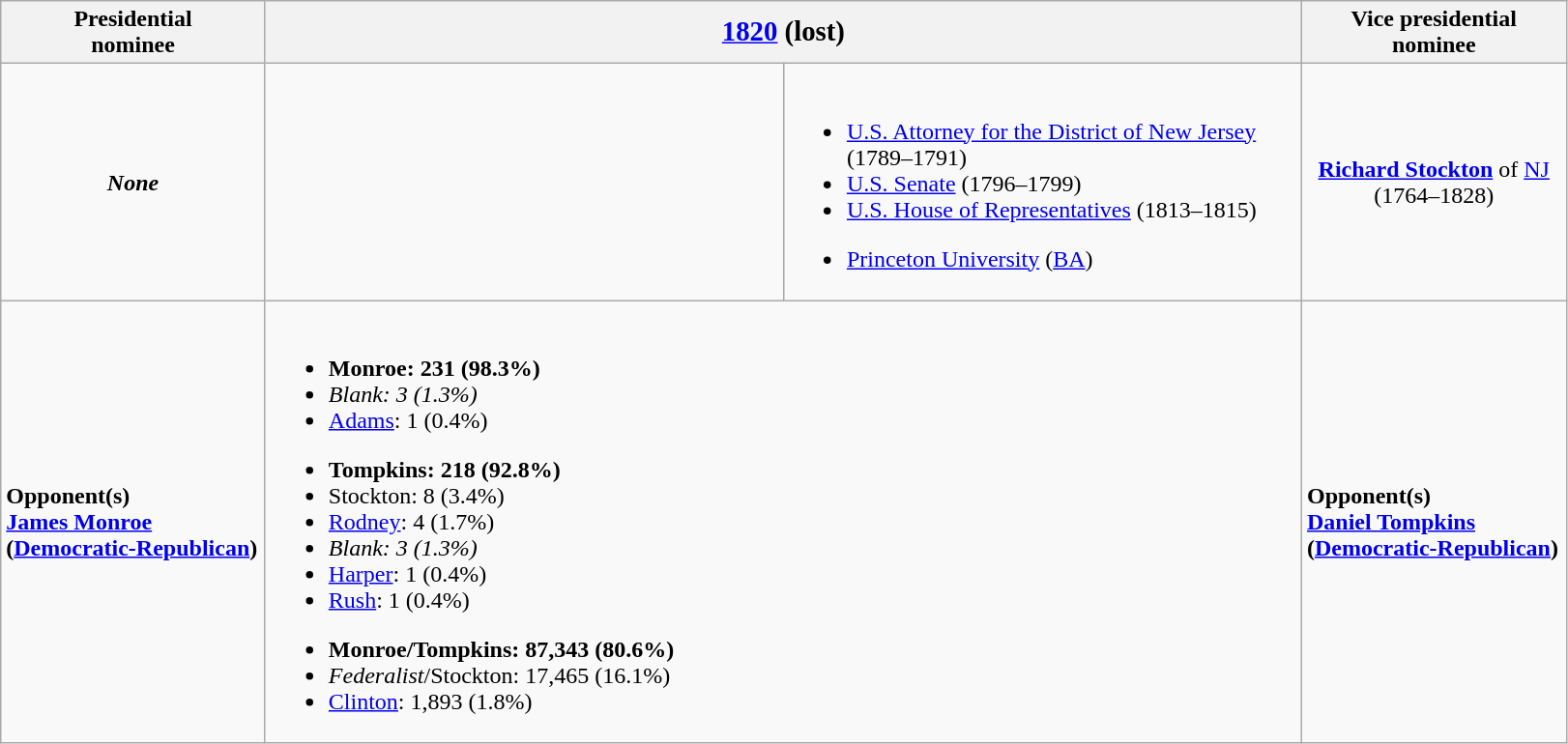<table class="wikitable">
<tr>
<th width=175>Presidential<br>nominee</th>
<th colspan=2><big><a href='#'>1820</a> (lost)</big></th>
<th width=175>Vice presidential<br>nominee</th>
</tr>
<tr>
<td style="text-align:center;"><strong><em>None</em></strong></td>
<td width=350></td>
<td width=350><br><ul><li><a href='#'>U.S. Attorney for the District of New Jersey</a> (1789–1791)</li><li><a href='#'>U.S. Senate</a> (1796–1799)</li><li><a href='#'>U.S. House of Representatives</a> (1813–1815)</li></ul><ul><li><a href='#'>Princeton University</a> (<a href='#'>BA</a>)</li></ul></td>
<td style="text-align:center;"><strong><a href='#'>Richard Stockton</a></strong> of <a href='#'>NJ</a><br>(1764–1828)<br></td>
</tr>
<tr>
<td><strong>Opponent(s)</strong><br><strong><a href='#'>James Monroe</a> (<a href='#'>Democratic-Republican</a>)</strong></td>
<td colspan=2><br><ul><li><strong>Monroe: 231 (98.3%)</strong></li><li><em>Blank: 3 (1.3%)</em></li><li><a href='#'>Adams</a>: 1 (0.4%)</li></ul><ul><li><strong>Tompkins: 218 (92.8%)</strong></li><li>Stockton: 8 (3.4%)</li><li><a href='#'>Rodney</a>: 4 (1.7%)</li><li><em>Blank: 3 (1.3%)</em></li><li><a href='#'>Harper</a>: 1 (0.4%)</li><li><a href='#'>Rush</a>:  1 (0.4%)</li></ul><ul><li><strong>Monroe/Tompkins: 87,343 (80.6%)</strong></li><li><em>Federalist</em>/Stockton: 17,465 (16.1%)</li><li><a href='#'>Clinton</a>: 1,893 (1.8%)</li></ul></td>
<td><strong>Opponent(s)</strong><br><strong><a href='#'>Daniel Tompkins</a> (<a href='#'>Democratic-Republican</a>)</strong></td>
</tr>
</table>
